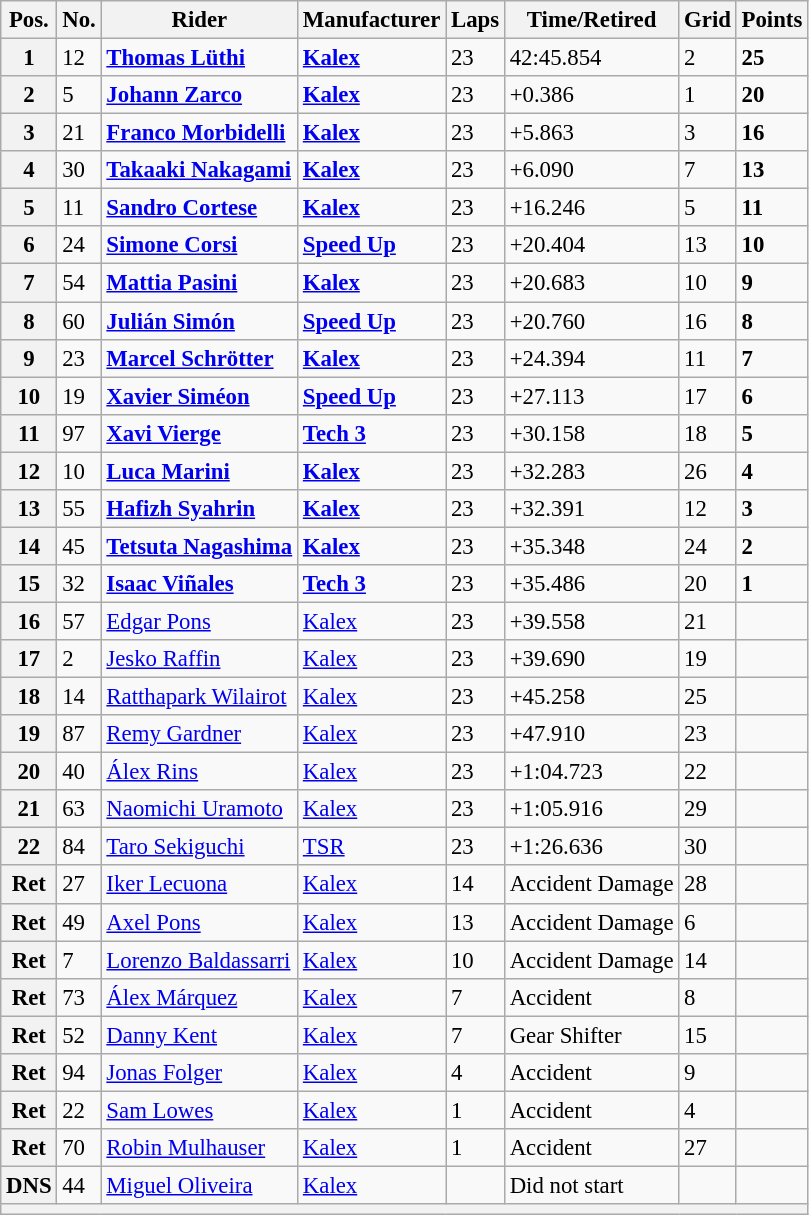<table class="wikitable" style="font-size: 95%;">
<tr>
<th>Pos.</th>
<th>No.</th>
<th>Rider</th>
<th>Manufacturer</th>
<th>Laps</th>
<th>Time/Retired</th>
<th>Grid</th>
<th>Points</th>
</tr>
<tr>
<th>1</th>
<td>12</td>
<td> <strong><a href='#'>Thomas Lüthi</a></strong></td>
<td><strong><a href='#'>Kalex</a></strong></td>
<td>23</td>
<td>42:45.854</td>
<td>2</td>
<td><strong>25</strong></td>
</tr>
<tr>
<th>2</th>
<td>5</td>
<td> <strong><a href='#'>Johann Zarco</a></strong></td>
<td><strong><a href='#'>Kalex</a></strong></td>
<td>23</td>
<td>+0.386</td>
<td>1</td>
<td><strong>20</strong></td>
</tr>
<tr>
<th>3</th>
<td>21</td>
<td> <strong><a href='#'>Franco Morbidelli</a></strong></td>
<td><strong><a href='#'>Kalex</a></strong></td>
<td>23</td>
<td>+5.863</td>
<td>3</td>
<td><strong>16</strong></td>
</tr>
<tr>
<th>4</th>
<td>30</td>
<td> <strong><a href='#'>Takaaki Nakagami</a></strong></td>
<td><strong><a href='#'>Kalex</a></strong></td>
<td>23</td>
<td>+6.090</td>
<td>7</td>
<td><strong>13</strong></td>
</tr>
<tr>
<th>5</th>
<td>11</td>
<td> <strong><a href='#'>Sandro Cortese</a></strong></td>
<td><strong><a href='#'>Kalex</a></strong></td>
<td>23</td>
<td>+16.246</td>
<td>5</td>
<td><strong>11</strong></td>
</tr>
<tr>
<th>6</th>
<td>24</td>
<td> <strong><a href='#'>Simone Corsi</a></strong></td>
<td><strong><a href='#'>Speed Up</a></strong></td>
<td>23</td>
<td>+20.404</td>
<td>13</td>
<td><strong>10</strong></td>
</tr>
<tr>
<th>7</th>
<td>54</td>
<td> <strong><a href='#'>Mattia Pasini</a></strong></td>
<td><strong><a href='#'>Kalex</a></strong></td>
<td>23</td>
<td>+20.683</td>
<td>10</td>
<td><strong>9</strong></td>
</tr>
<tr>
<th>8</th>
<td>60</td>
<td> <strong><a href='#'>Julián Simón</a></strong></td>
<td><strong><a href='#'>Speed Up</a></strong></td>
<td>23</td>
<td>+20.760</td>
<td>16</td>
<td><strong>8</strong></td>
</tr>
<tr>
<th>9</th>
<td>23</td>
<td> <strong><a href='#'>Marcel Schrötter</a></strong></td>
<td><strong><a href='#'>Kalex</a></strong></td>
<td>23</td>
<td>+24.394</td>
<td>11</td>
<td><strong>7</strong></td>
</tr>
<tr>
<th>10</th>
<td>19</td>
<td> <strong><a href='#'>Xavier Siméon</a></strong></td>
<td><strong><a href='#'>Speed Up</a></strong></td>
<td>23</td>
<td>+27.113</td>
<td>17</td>
<td><strong>6</strong></td>
</tr>
<tr>
<th>11</th>
<td>97</td>
<td> <strong><a href='#'>Xavi Vierge</a></strong></td>
<td><strong><a href='#'>Tech 3</a></strong></td>
<td>23</td>
<td>+30.158</td>
<td>18</td>
<td><strong>5</strong></td>
</tr>
<tr>
<th>12</th>
<td>10</td>
<td> <strong><a href='#'>Luca Marini</a></strong></td>
<td><strong><a href='#'>Kalex</a></strong></td>
<td>23</td>
<td>+32.283</td>
<td>26</td>
<td><strong>4</strong></td>
</tr>
<tr>
<th>13</th>
<td>55</td>
<td> <strong><a href='#'>Hafizh Syahrin</a></strong></td>
<td><strong><a href='#'>Kalex</a></strong></td>
<td>23</td>
<td>+32.391</td>
<td>12</td>
<td><strong>3</strong></td>
</tr>
<tr>
<th>14</th>
<td>45</td>
<td> <strong><a href='#'>Tetsuta Nagashima</a></strong></td>
<td><strong><a href='#'>Kalex</a></strong></td>
<td>23</td>
<td>+35.348</td>
<td>24</td>
<td><strong>2</strong></td>
</tr>
<tr>
<th>15</th>
<td>32</td>
<td> <strong><a href='#'>Isaac Viñales</a></strong></td>
<td><strong><a href='#'>Tech 3</a></strong></td>
<td>23</td>
<td>+35.486</td>
<td>20</td>
<td><strong>1</strong></td>
</tr>
<tr>
<th>16</th>
<td>57</td>
<td> <a href='#'>Edgar Pons</a></td>
<td><a href='#'>Kalex</a></td>
<td>23</td>
<td>+39.558</td>
<td>21</td>
<td></td>
</tr>
<tr>
<th>17</th>
<td>2</td>
<td> <a href='#'>Jesko Raffin</a></td>
<td><a href='#'>Kalex</a></td>
<td>23</td>
<td>+39.690</td>
<td>19</td>
<td></td>
</tr>
<tr>
<th>18</th>
<td>14</td>
<td> <a href='#'>Ratthapark Wilairot</a></td>
<td><a href='#'>Kalex</a></td>
<td>23</td>
<td>+45.258</td>
<td>25</td>
<td></td>
</tr>
<tr>
<th>19</th>
<td>87</td>
<td> <a href='#'>Remy Gardner</a></td>
<td><a href='#'>Kalex</a></td>
<td>23</td>
<td>+47.910</td>
<td>23</td>
<td></td>
</tr>
<tr>
<th>20</th>
<td>40</td>
<td> <a href='#'>Álex Rins</a></td>
<td><a href='#'>Kalex</a></td>
<td>23</td>
<td>+1:04.723</td>
<td>22</td>
<td></td>
</tr>
<tr>
<th>21</th>
<td>63</td>
<td> <a href='#'>Naomichi Uramoto</a></td>
<td><a href='#'>Kalex</a></td>
<td>23</td>
<td>+1:05.916</td>
<td>29</td>
<td></td>
</tr>
<tr>
<th>22</th>
<td>84</td>
<td> <a href='#'>Taro Sekiguchi</a></td>
<td><a href='#'>TSR</a></td>
<td>23</td>
<td>+1:26.636</td>
<td>30</td>
<td></td>
</tr>
<tr>
<th>Ret</th>
<td>27</td>
<td> <a href='#'>Iker Lecuona</a></td>
<td><a href='#'>Kalex</a></td>
<td>14</td>
<td>Accident Damage</td>
<td>28</td>
<td></td>
</tr>
<tr>
<th>Ret</th>
<td>49</td>
<td> <a href='#'>Axel Pons</a></td>
<td><a href='#'>Kalex</a></td>
<td>13</td>
<td>Accident Damage</td>
<td>6</td>
<td></td>
</tr>
<tr>
<th>Ret</th>
<td>7</td>
<td> <a href='#'>Lorenzo Baldassarri</a></td>
<td><a href='#'>Kalex</a></td>
<td>10</td>
<td>Accident Damage</td>
<td>14</td>
<td></td>
</tr>
<tr>
<th>Ret</th>
<td>73</td>
<td> <a href='#'>Álex Márquez</a></td>
<td><a href='#'>Kalex</a></td>
<td>7</td>
<td>Accident</td>
<td>8</td>
<td></td>
</tr>
<tr>
<th>Ret</th>
<td>52</td>
<td> <a href='#'>Danny Kent</a></td>
<td><a href='#'>Kalex</a></td>
<td>7</td>
<td>Gear Shifter</td>
<td>15</td>
<td></td>
</tr>
<tr>
<th>Ret</th>
<td>94</td>
<td> <a href='#'>Jonas Folger</a></td>
<td><a href='#'>Kalex</a></td>
<td>4</td>
<td>Accident</td>
<td>9</td>
<td></td>
</tr>
<tr>
<th>Ret</th>
<td>22</td>
<td> <a href='#'>Sam Lowes</a></td>
<td><a href='#'>Kalex</a></td>
<td>1</td>
<td>Accident</td>
<td>4</td>
<td></td>
</tr>
<tr>
<th>Ret</th>
<td>70</td>
<td> <a href='#'>Robin Mulhauser</a></td>
<td><a href='#'>Kalex</a></td>
<td>1</td>
<td>Accident</td>
<td>27</td>
<td></td>
</tr>
<tr>
<th>DNS</th>
<td>44</td>
<td> <a href='#'>Miguel Oliveira</a></td>
<td><a href='#'>Kalex</a></td>
<td></td>
<td>Did not start</td>
<td></td>
<td></td>
</tr>
<tr>
<th colspan=8></th>
</tr>
</table>
